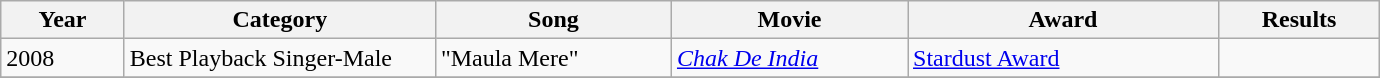<table class="wikitable">
<tr>
<th width="75">Year</th>
<th width="200">Category</th>
<th width="150">Song</th>
<th width="150">Movie</th>
<th width="200">Award</th>
<th width="100">Results</th>
</tr>
<tr>
<td>2008</td>
<td>Best Playback Singer-Male</td>
<td>"Maula Mere"</td>
<td><em><a href='#'>Chak De India</a></em></td>
<td><a href='#'>Stardust Award</a></td>
<td></td>
</tr>
<tr>
</tr>
</table>
